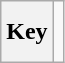<table class="wikitable" style="height:2.6em">
<tr>
<th>Key</th>
<td></td>
</tr>
</table>
